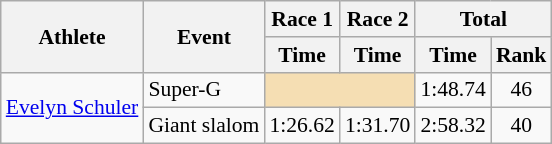<table class="wikitable" style="font-size:90%">
<tr>
<th rowspan="2">Athlete</th>
<th rowspan="2">Event</th>
<th>Race 1</th>
<th>Race 2</th>
<th colspan="2">Total</th>
</tr>
<tr>
<th>Time</th>
<th>Time</th>
<th>Time</th>
<th>Rank</th>
</tr>
<tr>
<td rowspan="2"><a href='#'>Evelyn Schuler</a></td>
<td>Super-G</td>
<td colspan="2" bgcolor="wheat"></td>
<td align="center">1:48.74</td>
<td align="center">46</td>
</tr>
<tr>
<td>Giant slalom</td>
<td align="center">1:26.62</td>
<td align="center">1:31.70</td>
<td align="center">2:58.32</td>
<td align="center">40</td>
</tr>
</table>
